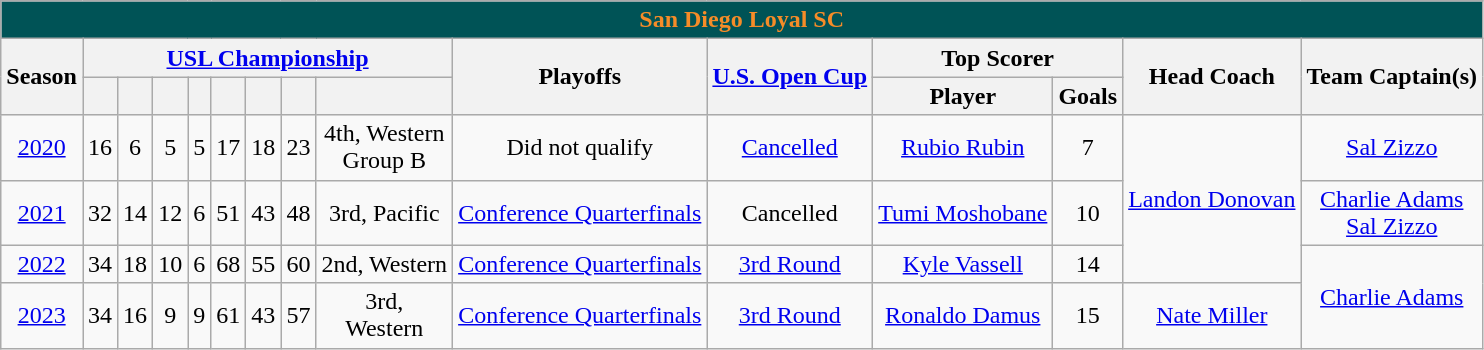<table class="wikitable" style="text-align: center">
<tr>
<td rowspan="1" colspan="15" style="color:#F68C28; background:#005356;" text-align: "center;" valign="middle"><strong>San Diego Loyal SC</strong></td>
</tr>
<tr>
<th scope="col" rowspan="2">Season</th>
<th colspan=8 class="unsortable"><a href='#'>USL Championship</a></th>
<th scope="col" rowspan="2" class="unsortable">Playoffs</th>
<th scope="col" rowspan="2" class="unsortable"><a href='#'>U.S. Open Cup</a></th>
<th scope="col" colspan="2" class="unsortable">Top Scorer </th>
<th scope="col" rowspan="2" class="unsortable">Head Coach</th>
<th scope="col" rowspan="2" class="unsortable">Team Captain(s)</th>
</tr>
<tr>
<th></th>
<th></th>
<th></th>
<th></th>
<th></th>
<th></th>
<th></th>
<th></th>
<th class="unsortable">Player</th>
<th class="unsortable">Goals</th>
</tr>
<tr>
<td><a href='#'>2020</a></td>
<td>16</td>
<td>6</td>
<td>5</td>
<td>5</td>
<td>17</td>
<td>18</td>
<td>23</td>
<td>4th, Western<br>Group B</td>
<td>Did not qualify</td>
<td><a href='#'>Cancelled</a></td>
<td> <a href='#'>Rubio Rubin</a></td>
<td>7</td>
<td rowspan=3> <a href='#'>Landon Donovan</a></td>
<td> <a href='#'>Sal Zizzo</a></td>
</tr>
<tr>
<td><a href='#'>2021</a></td>
<td>32</td>
<td>14</td>
<td>12</td>
<td>6</td>
<td>51</td>
<td>43</td>
<td>48</td>
<td>3rd, Pacific</td>
<td><a href='#'>Conference Quarterfinals</a></td>
<td>Cancelled</td>
<td> <a href='#'>Tumi Moshobane</a></td>
<td>10</td>
<td> <a href='#'>Charlie Adams</a><br> <a href='#'>Sal Zizzo</a></td>
</tr>
<tr>
<td><a href='#'>2022</a></td>
<td>34</td>
<td>18</td>
<td>10</td>
<td>6</td>
<td>68</td>
<td>55</td>
<td>60</td>
<td>2nd, Western</td>
<td><a href='#'>Conference Quarterfinals</a></td>
<td><a href='#'>3rd Round</a></td>
<td> <a href='#'>Kyle Vassell</a></td>
<td>14</td>
<td rowspan=2> <a href='#'>Charlie Adams</a></td>
</tr>
<tr>
<td><a href='#'>2023</a></td>
<td>34</td>
<td>16</td>
<td>9</td>
<td>9</td>
<td>61</td>
<td>43</td>
<td>57</td>
<td>3rd,<br>Western</td>
<td><a href='#'>Conference Quarterfinals</a></td>
<td><a href='#'>3rd Round</a></td>
<td> <a href='#'>Ronaldo Damus</a></td>
<td>15</td>
<td> <a href='#'>Nate Miller</a></td>
</tr>
</table>
